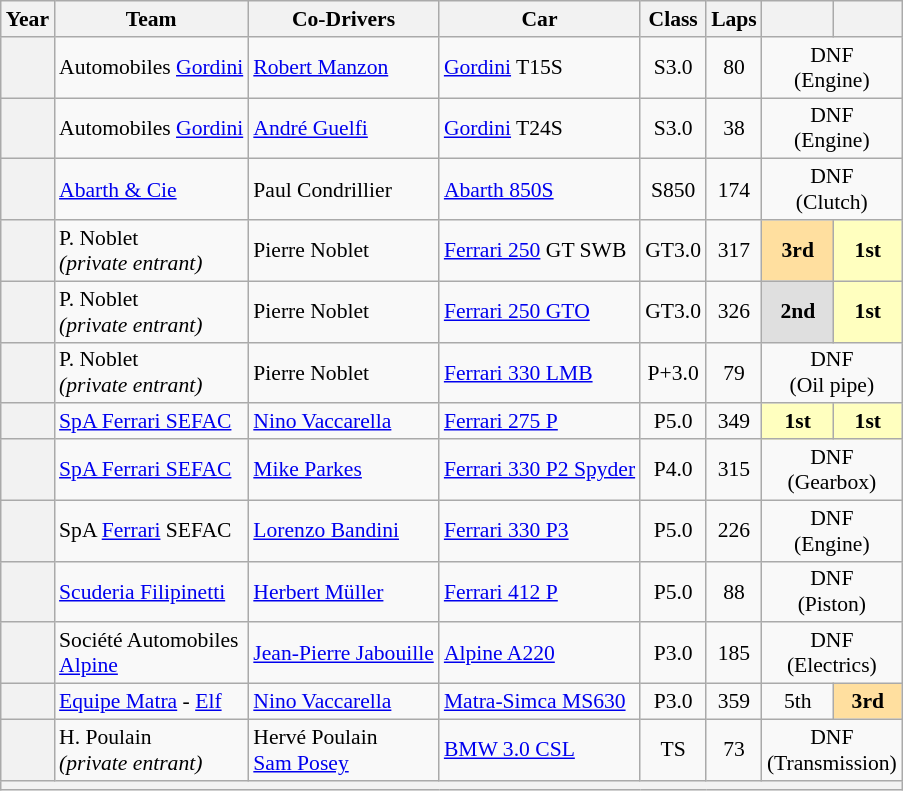<table class="wikitable" style="text-align:center; font-size:90%">
<tr>
<th>Year</th>
<th>Team</th>
<th>Co-Drivers</th>
<th>Car</th>
<th>Class</th>
<th>Laps</th>
<th></th>
<th></th>
</tr>
<tr>
<th></th>
<td align=left> Automobiles <a href='#'>Gordini</a></td>
<td align=left> <a href='#'>Robert Manzon</a></td>
<td align=left><a href='#'>Gordini</a> T15S</td>
<td>S3.0</td>
<td>80</td>
<td colspan=2>DNF<br>(Engine)</td>
</tr>
<tr>
<th></th>
<td align=left> Automobiles <a href='#'>Gordini</a></td>
<td align=left> <a href='#'>André Guelfi</a></td>
<td align=left><a href='#'>Gordini</a> T24S</td>
<td>S3.0</td>
<td>38</td>
<td colspan=2>DNF<br>(Engine)</td>
</tr>
<tr>
<th></th>
<td align=left> <a href='#'>Abarth & Cie</a></td>
<td align=left> Paul Condrillier</td>
<td align=left><a href='#'>Abarth 850S</a></td>
<td>S850</td>
<td>174</td>
<td colspan=2>DNF<br>(Clutch)</td>
</tr>
<tr>
<th></th>
<td align=left> P. Noblet<br><em>(private entrant)</em></td>
<td align=left> Pierre Noblet</td>
<td align=left><a href='#'>Ferrari 250</a> GT SWB</td>
<td>GT3.0</td>
<td>317</td>
<td style="background:#ffdf9f;"><strong>3rd</strong></td>
<td style="background:#ffffbf;"><strong>1st</strong></td>
</tr>
<tr>
<th></th>
<td align=left> P. Noblet<br><em>(private entrant)</em></td>
<td align=left> Pierre Noblet</td>
<td align=left><a href='#'>Ferrari 250 GTO</a></td>
<td>GT3.0</td>
<td>326</td>
<td style="background:#dfdfdf;"><strong>2nd</strong></td>
<td style="background:#ffffbf;"><strong>1st</strong></td>
</tr>
<tr>
<th></th>
<td align=left> P. Noblet<br><em>(private entrant)</em></td>
<td align=left> Pierre Noblet</td>
<td align=left><a href='#'>Ferrari 330 LMB</a></td>
<td>P+3.0</td>
<td>79</td>
<td colspan=2>DNF<br>(Oil pipe)</td>
</tr>
<tr>
<th></th>
<td align=left> <a href='#'>SpA Ferrari SEFAC</a></td>
<td align=left> <a href='#'>Nino Vaccarella</a></td>
<td align=left><a href='#'>Ferrari 275 P</a></td>
<td>P5.0</td>
<td>349</td>
<td style="background:#ffffbf;"><strong>1st</strong></td>
<td style="background:#ffffbf;"><strong>1st</strong></td>
</tr>
<tr>
<th></th>
<td align=left> <a href='#'>SpA Ferrari SEFAC</a></td>
<td align=left> <a href='#'>Mike Parkes</a></td>
<td align=left><a href='#'>Ferrari 330 P2 Spyder</a></td>
<td>P4.0</td>
<td>315</td>
<td colspan=2>DNF<br>(Gearbox)</td>
</tr>
<tr>
<th></th>
<td align=left> SpA <a href='#'>Ferrari</a> SEFAC</td>
<td align=left> <a href='#'>Lorenzo Bandini</a></td>
<td align=left><a href='#'>Ferrari 330 P3</a></td>
<td>P5.0</td>
<td>226</td>
<td colspan=2>DNF<br>(Engine)</td>
</tr>
<tr>
<th></th>
<td align=left> <a href='#'>Scuderia Filipinetti</a></td>
<td align=left> <a href='#'>Herbert Müller</a></td>
<td align=left><a href='#'>Ferrari 412 P</a></td>
<td>P5.0</td>
<td>88</td>
<td colspan=2>DNF<br>(Piston)</td>
</tr>
<tr>
<th></th>
<td align=left> Société Automobiles<br><a href='#'>Alpine</a></td>
<td align=left> <a href='#'>Jean-Pierre Jabouille</a></td>
<td align=left><a href='#'>Alpine A220</a></td>
<td>P3.0</td>
<td>185</td>
<td colspan=2>DNF<br>(Electrics)</td>
</tr>
<tr>
<th></th>
<td align=left> <a href='#'>Equipe Matra</a> - <a href='#'>Elf</a></td>
<td align=left> <a href='#'>Nino Vaccarella</a></td>
<td align=left><a href='#'>Matra-Simca MS630</a></td>
<td>P3.0</td>
<td>359</td>
<td>5th</td>
<td style="background:#ffdf9f;"><strong>3rd</strong></td>
</tr>
<tr>
<th></th>
<td align=left> H. Poulain<br><em>(private entrant)</em></td>
<td align=left> Hervé Poulain<br> <a href='#'>Sam Posey</a></td>
<td align=left><a href='#'>BMW 3.0 CSL</a></td>
<td>TS</td>
<td>73</td>
<td colspan=2>DNF<br>(Transmission)</td>
</tr>
<tr>
<th colspan="8"></th>
</tr>
</table>
